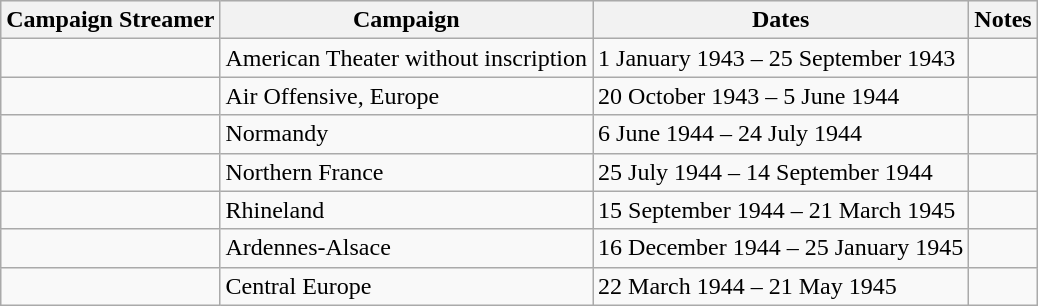<table class="wikitable">
<tr style="background:#efefef;">
<th>Campaign Streamer</th>
<th>Campaign</th>
<th>Dates</th>
<th>Notes</th>
</tr>
<tr>
<td></td>
<td>American Theater without inscription</td>
<td>1 January 1943 – 25 September 1943</td>
<td></td>
</tr>
<tr>
<td></td>
<td>Air Offensive, Europe</td>
<td>20 October 1943 – 5 June 1944</td>
<td></td>
</tr>
<tr>
<td></td>
<td>Normandy</td>
<td>6 June 1944 – 24 July 1944</td>
<td></td>
</tr>
<tr>
<td></td>
<td>Northern France</td>
<td>25 July 1944 – 14 September 1944</td>
<td></td>
</tr>
<tr>
<td></td>
<td>Rhineland</td>
<td>15 September 1944 – 21 March 1945</td>
<td></td>
</tr>
<tr>
<td></td>
<td>Ardennes-Alsace</td>
<td>16 December 1944 – 25 January 1945</td>
<td></td>
</tr>
<tr>
<td></td>
<td>Central Europe</td>
<td>22 March 1944 – 21 May 1945</td>
<td></td>
</tr>
</table>
